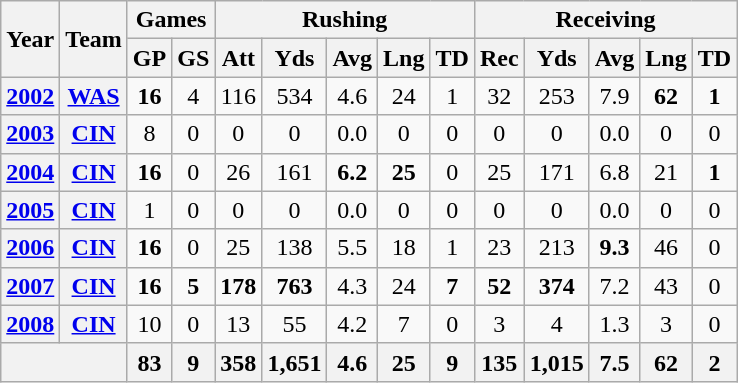<table class="wikitable" style="text-align:center;">
<tr>
<th rowspan="2">Year</th>
<th rowspan="2">Team</th>
<th colspan="2">Games</th>
<th colspan="5">Rushing</th>
<th colspan="5">Receiving</th>
</tr>
<tr>
<th>GP</th>
<th>GS</th>
<th>Att</th>
<th>Yds</th>
<th>Avg</th>
<th>Lng</th>
<th>TD</th>
<th>Rec</th>
<th>Yds</th>
<th>Avg</th>
<th>Lng</th>
<th>TD</th>
</tr>
<tr>
<th><a href='#'>2002</a></th>
<th><a href='#'>WAS</a></th>
<td><strong>16</strong></td>
<td>4</td>
<td>116</td>
<td>534</td>
<td>4.6</td>
<td>24</td>
<td>1</td>
<td>32</td>
<td>253</td>
<td>7.9</td>
<td><strong>62</strong></td>
<td><strong>1</strong></td>
</tr>
<tr>
<th><a href='#'>2003</a></th>
<th><a href='#'>CIN</a></th>
<td>8</td>
<td>0</td>
<td>0</td>
<td>0</td>
<td>0.0</td>
<td>0</td>
<td>0</td>
<td>0</td>
<td>0</td>
<td>0.0</td>
<td>0</td>
<td>0</td>
</tr>
<tr>
<th><a href='#'>2004</a></th>
<th><a href='#'>CIN</a></th>
<td><strong>16</strong></td>
<td>0</td>
<td>26</td>
<td>161</td>
<td><strong>6.2</strong></td>
<td><strong>25</strong></td>
<td>0</td>
<td>25</td>
<td>171</td>
<td>6.8</td>
<td>21</td>
<td><strong>1</strong></td>
</tr>
<tr>
<th><a href='#'>2005</a></th>
<th><a href='#'>CIN</a></th>
<td>1</td>
<td>0</td>
<td>0</td>
<td>0</td>
<td>0.0</td>
<td>0</td>
<td>0</td>
<td>0</td>
<td>0</td>
<td>0.0</td>
<td>0</td>
<td>0</td>
</tr>
<tr>
<th><a href='#'>2006</a></th>
<th><a href='#'>CIN</a></th>
<td><strong>16</strong></td>
<td>0</td>
<td>25</td>
<td>138</td>
<td>5.5</td>
<td>18</td>
<td>1</td>
<td>23</td>
<td>213</td>
<td><strong>9.3</strong></td>
<td>46</td>
<td>0</td>
</tr>
<tr>
<th><a href='#'>2007</a></th>
<th><a href='#'>CIN</a></th>
<td><strong>16</strong></td>
<td><strong>5</strong></td>
<td><strong>178</strong></td>
<td><strong>763</strong></td>
<td>4.3</td>
<td>24</td>
<td><strong>7</strong></td>
<td><strong>52</strong></td>
<td><strong>374</strong></td>
<td>7.2</td>
<td>43</td>
<td>0</td>
</tr>
<tr>
<th><a href='#'>2008</a></th>
<th><a href='#'>CIN</a></th>
<td>10</td>
<td>0</td>
<td>13</td>
<td>55</td>
<td>4.2</td>
<td>7</td>
<td>0</td>
<td>3</td>
<td>4</td>
<td>1.3</td>
<td>3</td>
<td>0</td>
</tr>
<tr>
<th colspan="2"></th>
<th>83</th>
<th>9</th>
<th>358</th>
<th>1,651</th>
<th>4.6</th>
<th>25</th>
<th>9</th>
<th>135</th>
<th>1,015</th>
<th>7.5</th>
<th>62</th>
<th>2</th>
</tr>
</table>
